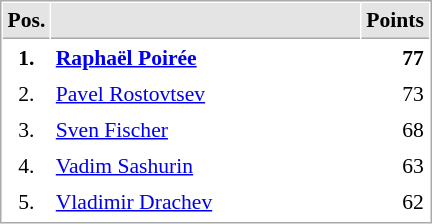<table cellspacing="1" cellpadding="3" style="border:1px solid #AAAAAA;font-size:90%">
<tr bgcolor="#E4E4E4">
<th style="border-bottom:1px solid #AAAAAA" width=10>Pos.</th>
<th style="border-bottom:1px solid #AAAAAA" width=200></th>
<th style="border-bottom:1px solid #AAAAAA" width=20>Points</th>
</tr>
<tr>
<td align="center"><strong>1.</strong></td>
<td> <strong><a href='#'>Raphaël Poirée</a></strong></td>
<td align="right"><strong>77</strong></td>
</tr>
<tr>
<td align="center">2.</td>
<td> <a href='#'>Pavel Rostovtsev</a></td>
<td align="right">73</td>
</tr>
<tr>
<td align="center">3.</td>
<td> <a href='#'>Sven Fischer</a></td>
<td align="right">68</td>
</tr>
<tr>
<td align="center">4.</td>
<td> <a href='#'>Vadim Sashurin</a></td>
<td align="right">63</td>
</tr>
<tr>
<td align="center">5.</td>
<td> <a href='#'>Vladimir Drachev</a></td>
<td align="right">62</td>
</tr>
<tr>
</tr>
</table>
